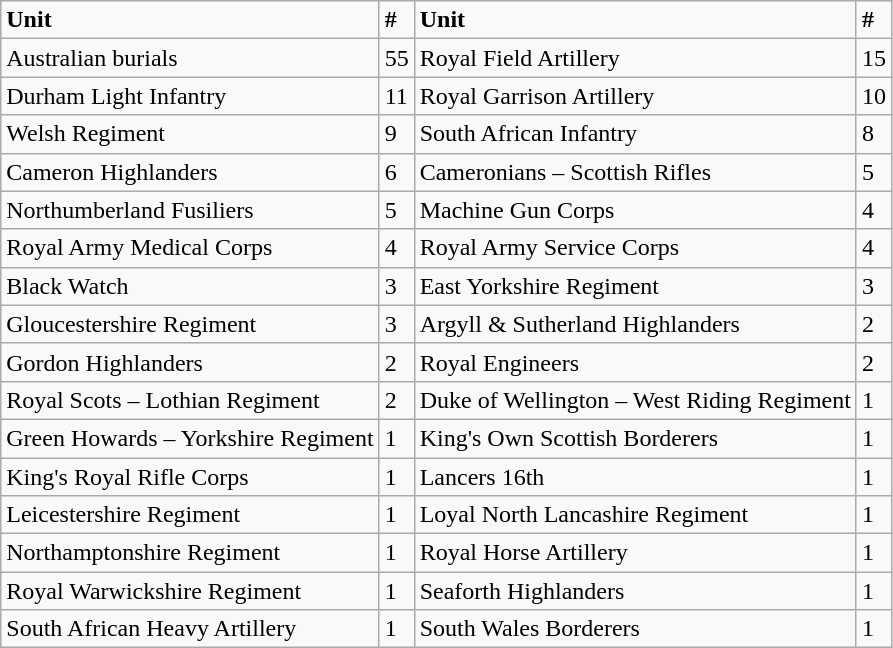<table class="wikitable">
<tr>
<td><strong>Unit</strong></td>
<td><strong>#</strong></td>
<td><strong>Unit</strong></td>
<td><strong>#</strong></td>
</tr>
<tr>
<td>Australian burials</td>
<td>55</td>
<td>Royal Field Artillery</td>
<td>15</td>
</tr>
<tr>
<td>Durham Light Infantry</td>
<td>11</td>
<td>Royal Garrison Artillery</td>
<td>10</td>
</tr>
<tr>
<td>Welsh Regiment</td>
<td>9</td>
<td>South African Infantry</td>
<td>8</td>
</tr>
<tr>
<td>Cameron Highlanders</td>
<td>6</td>
<td>Cameronians – Scottish Rifles</td>
<td>5</td>
</tr>
<tr>
<td>Northumberland Fusiliers</td>
<td>5</td>
<td>Machine Gun Corps</td>
<td>4</td>
</tr>
<tr>
<td>Royal Army Medical Corps</td>
<td>4</td>
<td>Royal Army Service Corps</td>
<td>4</td>
</tr>
<tr>
<td>Black Watch</td>
<td>3</td>
<td>East Yorkshire Regiment</td>
<td>3</td>
</tr>
<tr>
<td>Gloucestershire Regiment</td>
<td>3</td>
<td>Argyll & Sutherland Highlanders</td>
<td>2</td>
</tr>
<tr>
<td>Gordon Highlanders</td>
<td>2</td>
<td>Royal Engineers</td>
<td>2</td>
</tr>
<tr>
<td>Royal Scots – Lothian Regiment</td>
<td>2</td>
<td>Duke of Wellington – West Riding Regiment</td>
<td>1</td>
</tr>
<tr>
<td>Green Howards – Yorkshire Regiment</td>
<td>1</td>
<td>King's Own Scottish Borderers</td>
<td>1</td>
</tr>
<tr>
<td>King's Royal Rifle Corps</td>
<td>1</td>
<td>Lancers 16th</td>
<td>1</td>
</tr>
<tr>
<td>Leicestershire Regiment</td>
<td>1</td>
<td>Loyal North Lancashire Regiment</td>
<td>1</td>
</tr>
<tr>
<td>Northamptonshire Regiment</td>
<td>1</td>
<td>Royal Horse Artillery</td>
<td>1</td>
</tr>
<tr>
<td>Royal Warwickshire Regiment</td>
<td>1</td>
<td>Seaforth Highlanders</td>
<td>1</td>
</tr>
<tr>
<td>South African Heavy Artillery</td>
<td>1</td>
<td>South Wales Borderers</td>
<td>1</td>
</tr>
</table>
